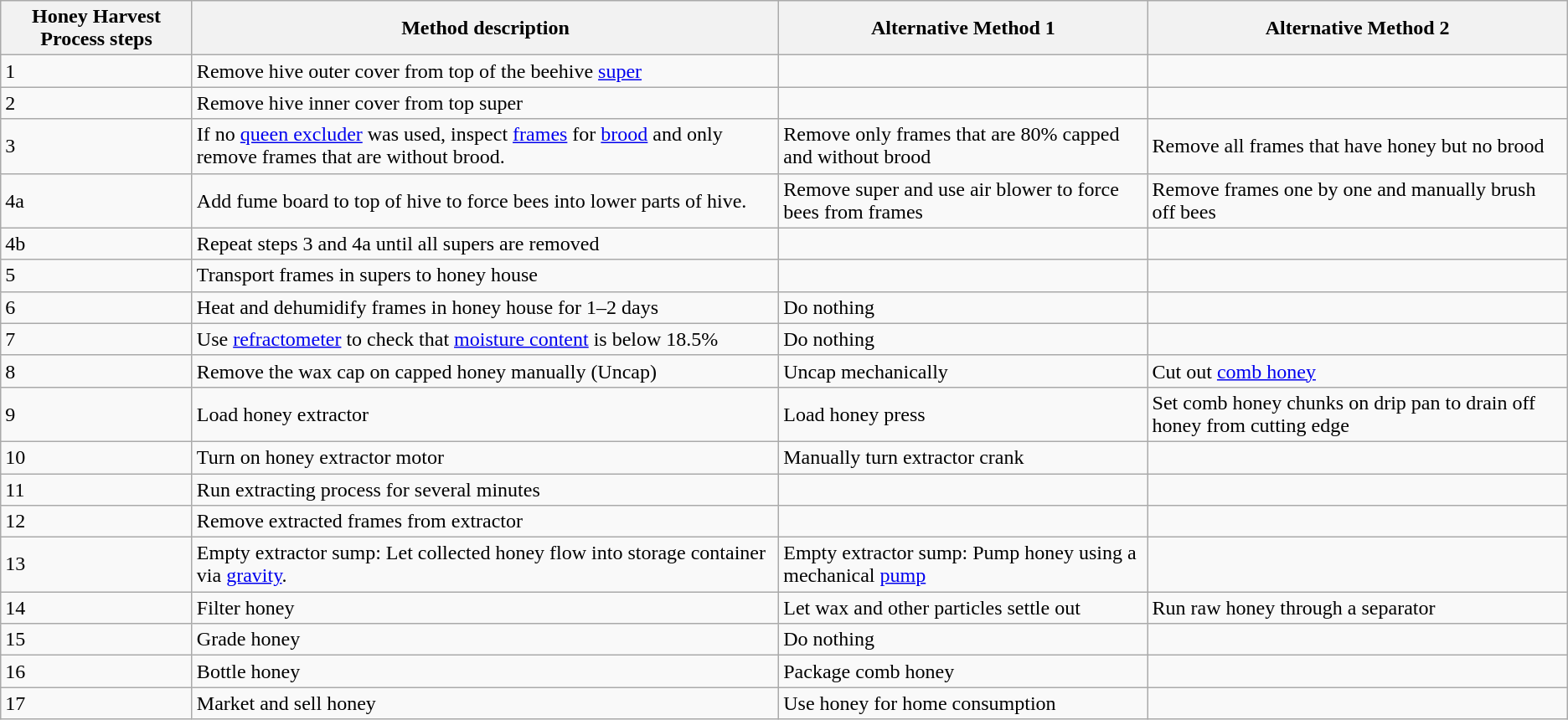<table class="wikitable sortable">
<tr>
<th>Honey Harvest Process steps</th>
<th>Method description</th>
<th>Alternative Method 1</th>
<th>Alternative Method 2</th>
</tr>
<tr>
<td>1</td>
<td>Remove hive outer cover from top of the beehive <a href='#'>super</a></td>
<td></td>
<td></td>
</tr>
<tr>
<td>2</td>
<td>Remove hive inner cover from top super</td>
<td></td>
<td></td>
</tr>
<tr>
<td>3</td>
<td>If no <a href='#'>queen excluder</a> was used, inspect <a href='#'>frames</a> for <a href='#'>brood</a> and only remove frames that are without brood.</td>
<td>Remove only frames that are 80% capped and without brood</td>
<td>Remove all frames that have honey but no brood</td>
</tr>
<tr>
<td>4a</td>
<td>Add fume board to top of hive to force bees into lower parts of hive.</td>
<td>Remove super and use air blower to force bees from frames</td>
<td>Remove frames one by one and manually brush off bees</td>
</tr>
<tr>
<td>4b</td>
<td>Repeat steps 3 and 4a until all supers are removed</td>
<td></td>
<td></td>
</tr>
<tr>
<td>5</td>
<td>Transport frames in supers to honey house</td>
<td></td>
<td></td>
</tr>
<tr>
<td>6</td>
<td>Heat and dehumidify frames in honey house for 1–2 days</td>
<td>Do nothing</td>
<td></td>
</tr>
<tr>
<td>7</td>
<td>Use <a href='#'>refractometer</a> to check that <a href='#'>moisture content</a> is below 18.5%</td>
<td>Do nothing</td>
<td></td>
</tr>
<tr>
<td>8</td>
<td>Remove the wax cap on capped honey manually (Uncap)</td>
<td>Uncap mechanically</td>
<td>Cut out <a href='#'>comb honey</a></td>
</tr>
<tr>
<td>9</td>
<td>Load honey extractor</td>
<td>Load honey press</td>
<td>Set comb honey chunks on drip pan to drain off honey from cutting edge</td>
</tr>
<tr>
<td>10</td>
<td>Turn on honey extractor motor</td>
<td>Manually turn extractor crank</td>
<td></td>
</tr>
<tr>
<td>11</td>
<td>Run extracting process for several minutes</td>
<td></td>
<td></td>
</tr>
<tr>
<td>12</td>
<td>Remove extracted frames from extractor</td>
<td></td>
<td></td>
</tr>
<tr>
<td>13</td>
<td>Empty extractor sump: Let collected honey flow into storage container via <a href='#'>gravity</a>.</td>
<td>Empty extractor sump: Pump honey using a mechanical <a href='#'>pump</a></td>
<td></td>
</tr>
<tr>
<td>14</td>
<td>Filter honey</td>
<td>Let wax and other particles settle out</td>
<td>Run raw honey through a separator</td>
</tr>
<tr>
<td>15</td>
<td>Grade honey</td>
<td>Do nothing</td>
<td></td>
</tr>
<tr>
<td>16</td>
<td>Bottle honey</td>
<td>Package comb honey</td>
<td></td>
</tr>
<tr>
<td>17</td>
<td>Market and sell honey</td>
<td>Use honey for home consumption</td>
<td></td>
</tr>
</table>
